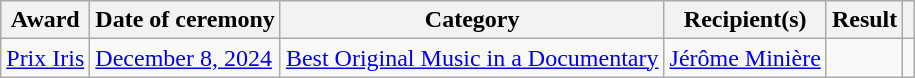<table class="wikitable sortable plainrowheaders">
<tr>
<th scope="col">Award</th>
<th scope="col">Date of ceremony</th>
<th scope="col">Category</th>
<th scope="col">Recipient(s)</th>
<th scope="col">Result</th>
<th scope="col" class="unsortable"></th>
</tr>
<tr>
<td><a href='#'>Prix Iris</a></td>
<td><a href='#'>December 8, 2024</a></td>
<td><a href='#'>Best Original Music in a Documentary</a></td>
<td><a href='#'>Jérôme Minière</a></td>
<td></td>
<td></td>
</tr>
</table>
